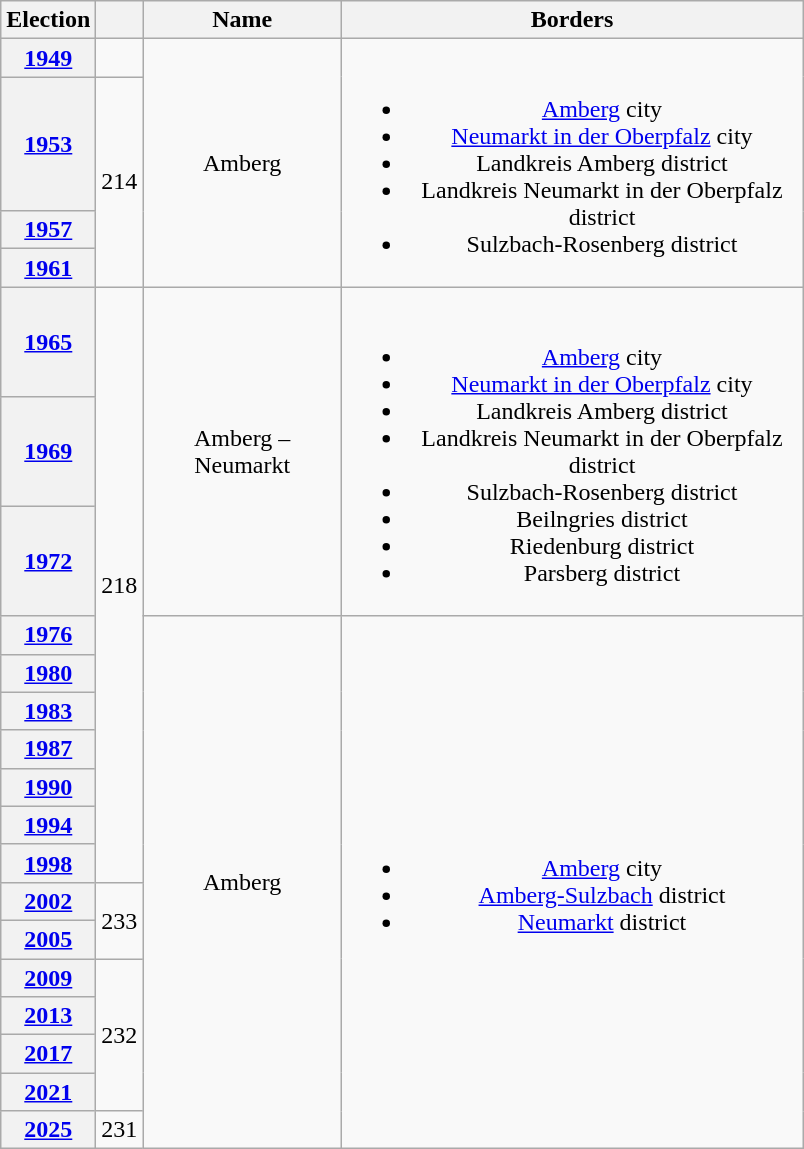<table class=wikitable style="text-align:center">
<tr>
<th>Election</th>
<th></th>
<th width=125px>Name</th>
<th width=300px>Borders</th>
</tr>
<tr>
<th><a href='#'>1949</a></th>
<td></td>
<td rowspan=4>Amberg</td>
<td rowspan=4><br><ul><li><a href='#'>Amberg</a> city</li><li><a href='#'>Neumarkt in der Oberpfalz</a> city</li><li>Landkreis Amberg district</li><li>Landkreis Neumarkt in der Oberpfalz district</li><li>Sulzbach-Rosenberg district</li></ul></td>
</tr>
<tr>
<th><a href='#'>1953</a></th>
<td rowspan=3>214</td>
</tr>
<tr>
<th><a href='#'>1957</a></th>
</tr>
<tr>
<th><a href='#'>1961</a></th>
</tr>
<tr>
<th><a href='#'>1965</a></th>
<td rowspan=10>218</td>
<td rowspan=3>Amberg – Neumarkt</td>
<td rowspan=3><br><ul><li><a href='#'>Amberg</a> city</li><li><a href='#'>Neumarkt in der Oberpfalz</a> city</li><li>Landkreis Amberg district</li><li>Landkreis Neumarkt in der Oberpfalz district</li><li>Sulzbach-Rosenberg district</li><li>Beilngries district</li><li>Riedenburg district</li><li>Parsberg district</li></ul></td>
</tr>
<tr>
<th><a href='#'>1969</a></th>
</tr>
<tr>
<th><a href='#'>1972</a></th>
</tr>
<tr>
<th><a href='#'>1976</a></th>
<td rowspan=14>Amberg</td>
<td rowspan=14><br><ul><li><a href='#'>Amberg</a> city</li><li><a href='#'>Amberg-Sulzbach</a> district</li><li><a href='#'>Neumarkt</a> district</li></ul></td>
</tr>
<tr>
<th><a href='#'>1980</a></th>
</tr>
<tr>
<th><a href='#'>1983</a></th>
</tr>
<tr>
<th><a href='#'>1987</a></th>
</tr>
<tr>
<th><a href='#'>1990</a></th>
</tr>
<tr>
<th><a href='#'>1994</a></th>
</tr>
<tr>
<th><a href='#'>1998</a></th>
</tr>
<tr>
<th><a href='#'>2002</a></th>
<td rowspan=2>233</td>
</tr>
<tr>
<th><a href='#'>2005</a></th>
</tr>
<tr>
<th><a href='#'>2009</a></th>
<td rowspan=4>232</td>
</tr>
<tr>
<th><a href='#'>2013</a></th>
</tr>
<tr>
<th><a href='#'>2017</a></th>
</tr>
<tr>
<th><a href='#'>2021</a></th>
</tr>
<tr>
<th><a href='#'>2025</a></th>
<td>231</td>
</tr>
</table>
